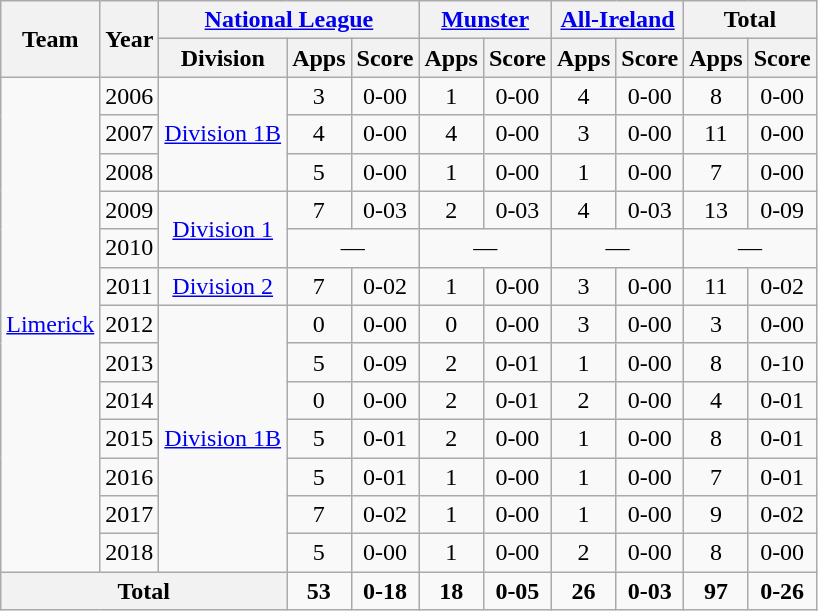<table class="wikitable" style="text-align:center">
<tr>
<th rowspan="2">Team</th>
<th rowspan="2">Year</th>
<th colspan="3"><a href='#'>National League</a></th>
<th colspan="2"><a href='#'>Munster</a></th>
<th colspan="2"><a href='#'>All-Ireland</a></th>
<th colspan="2">Total</th>
</tr>
<tr>
<th>Division</th>
<th>Apps</th>
<th>Score</th>
<th>Apps</th>
<th>Score</th>
<th>Apps</th>
<th>Score</th>
<th>Apps</th>
<th>Score</th>
</tr>
<tr>
<td rowspan="13"><a href='#'>Limerick</a></td>
<td>2006</td>
<td rowspan="3"><a href='#'>Division 1B</a></td>
<td>3</td>
<td>0-00</td>
<td>1</td>
<td>0-00</td>
<td>4</td>
<td>0-00</td>
<td>8</td>
<td>0-00</td>
</tr>
<tr>
<td>2007</td>
<td>4</td>
<td>0-00</td>
<td>4</td>
<td>0-00</td>
<td>3</td>
<td>0-00</td>
<td>11</td>
<td>0-00</td>
</tr>
<tr>
<td>2008</td>
<td>5</td>
<td>0-00</td>
<td>1</td>
<td>0-00</td>
<td>1</td>
<td>0-00</td>
<td>7</td>
<td>0-00</td>
</tr>
<tr>
<td>2009</td>
<td rowspan="2"><a href='#'>Division 1</a></td>
<td>7</td>
<td>0-03</td>
<td>2</td>
<td>0-03</td>
<td>4</td>
<td>0-03</td>
<td>13</td>
<td>0-09</td>
</tr>
<tr>
<td>2010</td>
<td colspan=2>—</td>
<td colspan=2>—</td>
<td colspan=2>—</td>
<td colspan=2>—</td>
</tr>
<tr>
<td>2011</td>
<td rowspan="1"><a href='#'>Division 2</a></td>
<td>7</td>
<td>0-02</td>
<td>1</td>
<td>0-00</td>
<td>3</td>
<td>0-00</td>
<td>11</td>
<td>0-02</td>
</tr>
<tr>
<td>2012</td>
<td rowspan="7"><a href='#'>Division 1B</a></td>
<td>0</td>
<td>0-00</td>
<td>0</td>
<td>0-00</td>
<td>3</td>
<td>0-00</td>
<td>3</td>
<td>0-00</td>
</tr>
<tr>
<td>2013</td>
<td>5</td>
<td>0-09</td>
<td>2</td>
<td>0-01</td>
<td>1</td>
<td>0-00</td>
<td>8</td>
<td>0-10</td>
</tr>
<tr>
<td>2014</td>
<td>0</td>
<td>0-00</td>
<td>2</td>
<td>0-01</td>
<td>2</td>
<td>0-00</td>
<td>4</td>
<td>0-01</td>
</tr>
<tr>
<td>2015</td>
<td>5</td>
<td>0-01</td>
<td>2</td>
<td>0-00</td>
<td>1</td>
<td>0-00</td>
<td>8</td>
<td>0-01</td>
</tr>
<tr>
<td>2016</td>
<td>5</td>
<td>0-01</td>
<td>1</td>
<td>0-00</td>
<td>1</td>
<td>0-00</td>
<td>7</td>
<td>0-01</td>
</tr>
<tr>
<td>2017</td>
<td>7</td>
<td>0-02</td>
<td>1</td>
<td>0-00</td>
<td>1</td>
<td>0-00</td>
<td>9</td>
<td>0-02</td>
</tr>
<tr>
<td>2018</td>
<td>5</td>
<td>0-00</td>
<td>1</td>
<td>0-00</td>
<td>2</td>
<td>0-00</td>
<td>8</td>
<td>0-00</td>
</tr>
<tr>
<th colspan="3">Total</th>
<td><strong>53</strong></td>
<td><strong>0-18</strong></td>
<td><strong>18</strong></td>
<td><strong>0-05</strong></td>
<td><strong>26</strong></td>
<td><strong>0-03</strong></td>
<td><strong>97</strong></td>
<td><strong>0-26</strong></td>
</tr>
</table>
